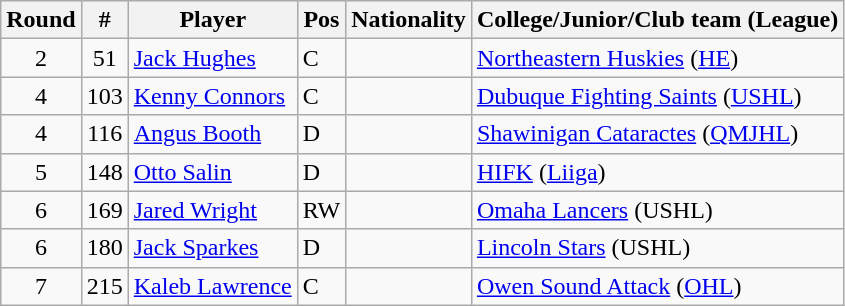<table class="wikitable">
<tr>
<th>Round</th>
<th>#</th>
<th>Player</th>
<th>Pos</th>
<th>Nationality</th>
<th>College/Junior/Club team (League)</th>
</tr>
<tr>
<td style="text-align:center;">2</td>
<td style="text-align:center;">51</td>
<td><a href='#'>Jack Hughes</a></td>
<td>C</td>
<td></td>
<td><a href='#'>Northeastern Huskies</a> (<a href='#'>HE</a>)</td>
</tr>
<tr>
<td style="text-align:center;">4</td>
<td style="text-align:center;">103</td>
<td><a href='#'>Kenny Connors</a></td>
<td>C</td>
<td></td>
<td><a href='#'>Dubuque Fighting Saints</a> (<a href='#'>USHL</a>)</td>
</tr>
<tr>
<td style="text-align:center;">4</td>
<td style="text-align:center;">116</td>
<td><a href='#'>Angus Booth</a></td>
<td>D</td>
<td></td>
<td><a href='#'>Shawinigan Cataractes</a> (<a href='#'>QMJHL</a>)</td>
</tr>
<tr>
<td style="text-align:center;">5</td>
<td style="text-align:center;">148</td>
<td><a href='#'>Otto Salin</a></td>
<td>D</td>
<td></td>
<td><a href='#'>HIFK</a> (<a href='#'>Liiga</a>)</td>
</tr>
<tr>
<td style="text-align:center;">6</td>
<td style="text-align:center;">169</td>
<td><a href='#'>Jared Wright</a></td>
<td>RW</td>
<td></td>
<td><a href='#'>Omaha Lancers</a> (USHL)</td>
</tr>
<tr>
<td style="text-align:center;">6</td>
<td style="text-align:center;">180</td>
<td><a href='#'>Jack Sparkes</a></td>
<td>D</td>
<td></td>
<td><a href='#'>Lincoln Stars</a> (USHL)</td>
</tr>
<tr>
<td style="text-align:center;">7</td>
<td style="text-align:center;">215</td>
<td><a href='#'>Kaleb Lawrence</a></td>
<td>C</td>
<td></td>
<td><a href='#'>Owen Sound Attack</a> (<a href='#'>OHL</a>)</td>
</tr>
</table>
